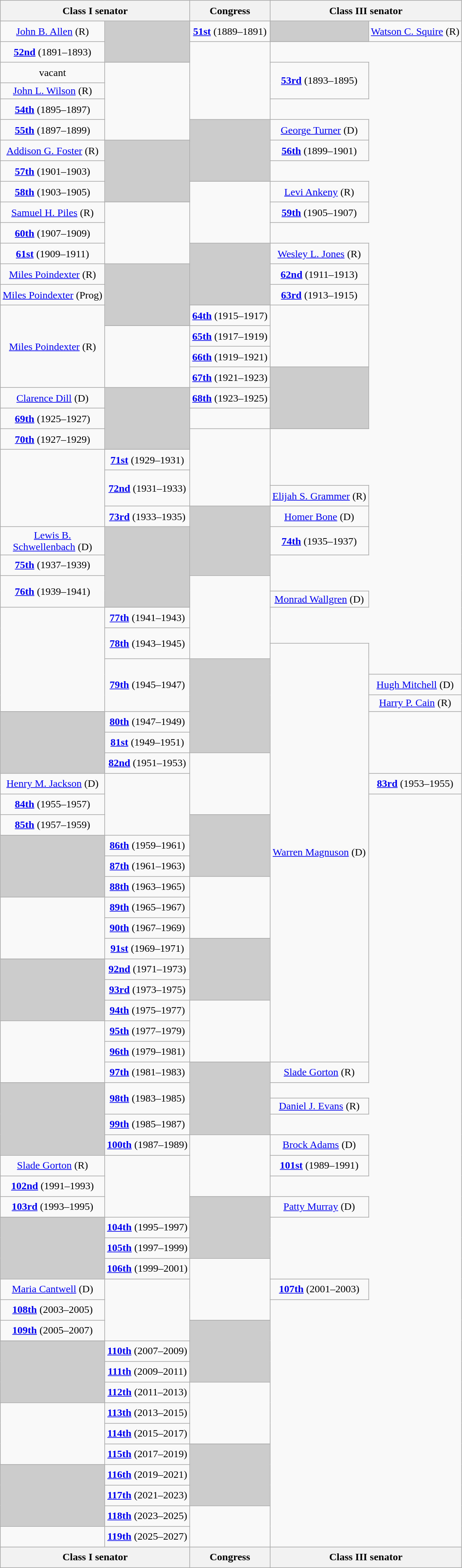<table class="wikitable sticky-header" style="text-align:center">
<tr style="height:2em">
<th colspan=2>Class I senator</th>
<th>Congress</th>
<th colspan=2>Class III senator</th>
</tr>
<tr style="height:2em">
<td><a href='#'>John B. Allen</a> (R)</td>
<td rowspan="2" bgcolor="#cccccc"></td>
<td><strong><a href='#'>51st</a></strong> (1889–1891)</td>
<td bgcolor=#cccccc></td>
<td><a href='#'>Watson C. Squire</a> (R)</td>
</tr>
<tr style="height:2em">
<td><strong><a href='#'>52nd</a></strong> (1891–1893)</td>
<td rowspan="4"></td>
</tr>
<tr style="height:2em">
<td>vacant</td>
<td rowspan="4"></td>
<td rowspan=2><strong><a href='#'>53rd</a></strong> (1893–1895)</td>
</tr>
<tr style="height:1.5em">
<td><a href='#'>John L. Wilson</a> (R)</td>
</tr>
<tr style="height:2em">
<td><strong><a href='#'>54th</a></strong> (1895–1897)</td>
</tr>
<tr style="height:2em">
<td><strong><a href='#'>55th</a></strong> (1897–1899)</td>
<td rowspan="3" bgcolor="#cccccc"></td>
<td><a href='#'>George Turner</a> (D)</td>
</tr>
<tr style="height:2em">
<td><a href='#'>Addison G. Foster</a> (R)</td>
<td rowspan="3" bgcolor="#cccccc"></td>
<td><strong><a href='#'>56th</a></strong> (1899–1901)</td>
</tr>
<tr style="height:2em">
<td><strong><a href='#'>57th</a></strong> (1901–1903)</td>
</tr>
<tr style="height:2em">
<td><strong><a href='#'>58th</a></strong> (1903–1905)</td>
<td rowspan="3"></td>
<td><a href='#'>Levi Ankeny</a> (R)</td>
</tr>
<tr style="height:2em">
<td><a href='#'>Samuel H. Piles</a> (R)</td>
<td rowspan="3"></td>
<td><strong><a href='#'>59th</a></strong> (1905–1907)</td>
</tr>
<tr style="height:2em">
<td><strong><a href='#'>60th</a></strong> (1907–1909)</td>
</tr>
<tr style="height:2em">
<td><strong><a href='#'>61st</a></strong> (1909–1911)</td>
<td rowspan="3" bgcolor="#cccccc"></td>
<td><a href='#'>Wesley L. Jones</a> (R)</td>
</tr>
<tr style="height:2em">
<td><a href='#'>Miles Poindexter</a> (R)</td>
<td rowspan="3" bgcolor="#cccccc"></td>
<td><strong><a href='#'>62nd</a></strong> (1911–1913)</td>
</tr>
<tr style="height:2em">
<td><a href='#'>Miles Poindexter</a> (Prog)</td>
<td><strong><a href='#'>63rd</a></strong> (1913–1915)</td>
</tr>
<tr style="height:2em">
<td rowspan="4" ><a href='#'>Miles Poindexter</a> (R)</td>
<td><strong><a href='#'>64th</a></strong> (1915–1917)</td>
<td rowspan="3"></td>
</tr>
<tr style="height:2em">
<td rowspan="3"></td>
<td><strong><a href='#'>65th</a></strong> (1917–1919)</td>
</tr>
<tr style="height:2em">
<td><strong><a href='#'>66th</a></strong> (1919–1921)</td>
</tr>
<tr style="height:2em">
<td><strong><a href='#'>67th</a></strong> (1921–1923)</td>
<td rowspan="3" bgcolor="#cccccc"></td>
</tr>
<tr style="height:2em">
<td><a href='#'>Clarence Dill</a> (D)</td>
<td rowspan="3" bgcolor="#cccccc"></td>
<td><strong><a href='#'>68th</a></strong> (1923–1925)</td>
</tr>
<tr style="height:2em">
<td><strong><a href='#'>69th</a></strong> (1925–1927)</td>
</tr>
<tr style="height:2em">
<td><strong><a href='#'>70th</a></strong> (1927–1929)</td>
<td rowspan="4"></td>
</tr>
<tr style="height:2em">
<td rowspan="4"></td>
<td><strong><a href='#'>71st</a></strong> (1929–1931)</td>
</tr>
<tr style="height:1.5em">
<td rowspan=2><strong><a href='#'>72nd</a></strong> (1931–1933)</td>
</tr>
<tr style="height:2em">
<td><a href='#'>Elijah S. Grammer</a> (R)</td>
</tr>
<tr style="height:2em">
<td><strong><a href='#'>73rd</a></strong> (1933–1935)</td>
<td rowspan="3" bgcolor="#cccccc"></td>
<td><a href='#'>Homer Bone</a> (D)</td>
</tr>
<tr style="height:2em">
<td><a href='#'>Lewis B.<br>Schwellenbach</a> (D)</td>
<td rowspan="4" bgcolor="#cccccc"></td>
<td><strong><a href='#'>74th</a></strong> (1935–1937)</td>
</tr>
<tr style="height:2em">
<td><strong><a href='#'>75th</a></strong> (1937–1939)</td>
</tr>
<tr style="height:1.5em">
<td rowspan=2><strong><a href='#'>76th</a></strong> (1939–1941)</td>
<td rowspan="5"></td>
</tr>
<tr style="height:1.5em">
<td><a href='#'>Monrad Wallgren</a> (D)</td>
</tr>
<tr style="height:2em">
<td rowspan="6"></td>
<td><strong><a href='#'>77th</a></strong> (1941–1943)</td>
</tr>
<tr style="height:1.5em">
<td rowspan=2><strong><a href='#'>78th</a></strong> (1943–1945)</td>
</tr>
<tr style="height:1.5em">
<td rowspan="21" ><a href='#'>Warren Magnuson</a> (D)</td>
</tr>
<tr style="height:1.5em">
<td rowspan=3><strong><a href='#'>79th</a></strong> (1945–1947)</td>
<td rowspan="5" bgcolor="#cccccc"></td>
</tr>
<tr style="height:2em">
<td><a href='#'>Hugh Mitchell</a> (D)</td>
</tr>
<tr style="height:1.5em">
<td><a href='#'>Harry P. Cain</a> (R)</td>
</tr>
<tr style="height:2em">
<td rowspan="3" bgcolor="#cccccc"></td>
<td><strong><a href='#'>80th</a></strong> (1947–1949)</td>
</tr>
<tr style="height:2em">
<td><strong><a href='#'>81st</a></strong> (1949–1951)</td>
</tr>
<tr style="height:2em">
<td><strong><a href='#'>82nd</a></strong> (1951–1953)</td>
<td rowspan="3"></td>
</tr>
<tr style="height:2em">
<td><a href='#'>Henry M. Jackson</a> (D)</td>
<td rowspan="3"></td>
<td><strong><a href='#'>83rd</a></strong> (1953–1955)</td>
</tr>
<tr style="height:2em">
<td><strong><a href='#'>84th</a></strong> (1955–1957)</td>
</tr>
<tr style="height:2em">
<td><strong><a href='#'>85th</a></strong> (1957–1959)</td>
<td rowspan="3" bgcolor="#cccccc"></td>
</tr>
<tr style="height:2em">
<td rowspan="3" bgcolor="#cccccc"></td>
<td><strong><a href='#'>86th</a></strong> (1959–1961)</td>
</tr>
<tr style="height:2em">
<td><strong><a href='#'>87th</a></strong> (1961–1963)</td>
</tr>
<tr style="height:2em">
<td><strong><a href='#'>88th</a></strong> (1963–1965)</td>
<td rowspan="3"></td>
</tr>
<tr style="height:2em">
<td rowspan="3"></td>
<td><strong><a href='#'>89th</a></strong> (1965–1967)</td>
</tr>
<tr style="height:2em">
<td><strong><a href='#'>90th</a></strong> (1967–1969)</td>
</tr>
<tr style="height:2em">
<td><strong><a href='#'>91st</a></strong> (1969–1971)</td>
<td rowspan="3" bgcolor="#cccccc"></td>
</tr>
<tr style="height:2em">
<td rowspan="3" bgcolor="#cccccc"></td>
<td><strong><a href='#'>92nd</a></strong> (1971–1973)</td>
</tr>
<tr style="height:2em">
<td><strong><a href='#'>93rd</a></strong> (1973–1975)</td>
</tr>
<tr style="height:2em">
<td><strong><a href='#'>94th</a></strong> (1975–1977)</td>
<td rowspan="3"></td>
</tr>
<tr style="height:2em">
<td rowspan="3"></td>
<td><strong><a href='#'>95th</a></strong> (1977–1979)</td>
</tr>
<tr style="height:2em">
<td><strong><a href='#'>96th</a></strong> (1979–1981)</td>
</tr>
<tr style="height:2em">
<td><strong><a href='#'>97th</a></strong> (1981–1983)</td>
<td rowspan="4" bgcolor="#cccccc"></td>
<td><a href='#'>Slade Gorton</a> (R)</td>
</tr>
<tr style="height:1.5em">
<td rowspan="4" bgcolor="#cccccc"></td>
<td rowspan=2><strong><a href='#'>98th</a></strong> (1983–1985)</td>
</tr>
<tr style="height:1.5em">
<td><a href='#'>Daniel J. Evans</a> (R)</td>
</tr>
<tr style="height:2em">
<td><strong><a href='#'>99th</a></strong> (1985–1987)</td>
</tr>
<tr style="height:2em">
<td><strong><a href='#'>100th</a></strong> (1987–1989)</td>
<td rowspan="3"></td>
<td><a href='#'>Brock Adams</a> (D)</td>
</tr>
<tr style="height:2em">
<td><a href='#'>Slade Gorton</a> (R)</td>
<td rowspan="3"></td>
<td><strong><a href='#'>101st</a></strong> (1989–1991)</td>
</tr>
<tr style="height:2em">
<td><strong><a href='#'>102nd</a></strong> (1991–1993)</td>
</tr>
<tr style="height:2em">
<td><strong><a href='#'>103rd</a></strong> (1993–1995)</td>
<td rowspan="3" bgcolor="#cccccc"></td>
<td><a href='#'>Patty Murray</a> (D)</td>
</tr>
<tr style="height:2em">
<td rowspan="3" bgcolor="#cccccc"></td>
<td><strong><a href='#'>104th</a></strong> (1995–1997)</td>
</tr>
<tr style="height:2em">
<td><strong><a href='#'>105th</a></strong> (1997–1999)</td>
</tr>
<tr style="height:2em">
<td><strong><a href='#'>106th</a></strong> (1999–2001)</td>
<td rowspan="3"></td>
</tr>
<tr style="height:2em">
<td><a href='#'>Maria Cantwell</a> (D)</td>
<td rowspan="3"></td>
<td><strong><a href='#'>107th</a></strong> (2001–2003)</td>
</tr>
<tr style="height:2em">
<td><strong><a href='#'>108th</a></strong> (2003–2005)</td>
</tr>
<tr style="height:2em">
<td><strong><a href='#'>109th</a></strong> (2005–2007)</td>
<td rowspan="3" bgcolor="#cccccc"></td>
</tr>
<tr style="height:2em">
<td rowspan="3" bgcolor="#cccccc"></td>
<td><strong><a href='#'>110th</a></strong> (2007–2009)</td>
</tr>
<tr style="height:2em">
<td><strong><a href='#'>111th</a></strong> (2009–2011)</td>
</tr>
<tr style="height:2em">
<td><strong><a href='#'>112th</a></strong> (2011–2013)</td>
<td rowspan="3"></td>
</tr>
<tr style="height:2em">
<td rowspan="3"></td>
<td><strong><a href='#'>113th</a></strong> (2013–2015)</td>
</tr>
<tr style="height:2em">
<td><strong><a href='#'>114th</a></strong> (2015–2017)</td>
</tr>
<tr style="height:2em">
<td><strong><a href='#'>115th</a></strong> (2017–2019)</td>
<td rowspan="3" bgcolor="#cccccc"></td>
</tr>
<tr style="height:2em">
<td rowspan="3" bgcolor="#cccccc"></td>
<td><strong><a href='#'>116th</a></strong> (2019–2021)</td>
</tr>
<tr style="height:2em">
<td><strong><a href='#'>117th</a></strong> (2021–2023)</td>
</tr>
<tr style="height:2em">
<td><strong><a href='#'>118th</a></strong> (2023–2025)</td>
<td rowspan="2"></td>
</tr>
<tr style="height:2em">
<td rowspan="1"></td>
<td><strong><a href='#'>119th</a></strong> (2025–2027)</td>
</tr>
<tr style="height:2em">
<th colspan=2>Class I senator</th>
<th>Congress</th>
<th colspan=2>Class III senator</th>
</tr>
</table>
